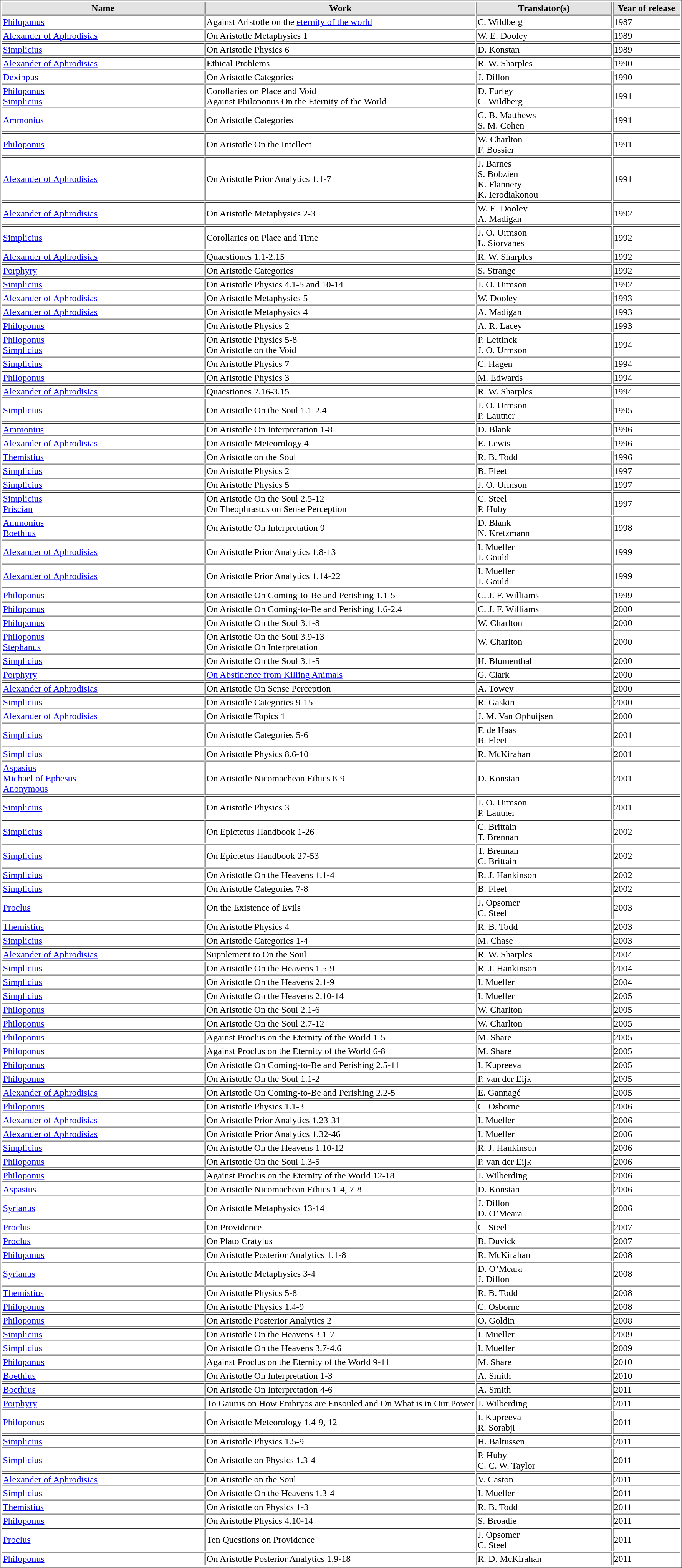<table class = class="wikitable" border="1">
<tr>
<th width="30%" style="background:#e3e3e3">Name</th>
<th width="40%" style="background:#e3e3e3">Work</th>
<th width="20%" style="background:#e3e3e3">Translator(s)</th>
<th width="10%" style="background:#e3e3e3">Year of release</th>
</tr>
<tr>
<td><a href='#'>Philoponus</a></td>
<td>Against Aristotle on the <a href='#'>eternity of the world</a></td>
<td>C. Wildberg</td>
<td>1987</td>
</tr>
<tr>
<td><a href='#'>Alexander of Aphrodisias</a></td>
<td>On Aristotle Metaphysics 1</td>
<td>W. E. Dooley</td>
<td>1989</td>
</tr>
<tr>
<td><a href='#'>Simplicius</a></td>
<td>On Aristotle Physics 6</td>
<td>D. Konstan</td>
<td>1989</td>
</tr>
<tr>
<td><a href='#'>Alexander of Aphrodisias</a></td>
<td>Ethical Problems</td>
<td>R. W. Sharples</td>
<td>1990</td>
</tr>
<tr>
<td><a href='#'>Dexippus</a></td>
<td>On Aristotle Categories</td>
<td>J. Dillon</td>
<td>1990</td>
</tr>
<tr>
<td><a href='#'>Philoponus</a><br><a href='#'>Simplicius</a></td>
<td>Corollaries on Place and Void<br>Against Philoponus On the Eternity of the World</td>
<td>D. Furley<br>C. Wildberg</td>
<td>1991</td>
</tr>
<tr>
<td><a href='#'>Ammonius</a></td>
<td>On Aristotle Categories</td>
<td>G. B. Matthews<br>S. M. Cohen</td>
<td>1991</td>
</tr>
<tr>
<td><a href='#'>Philoponus</a></td>
<td>On Aristotle On the Intellect</td>
<td>W. Charlton<br>F. Bossier</td>
<td>1991</td>
</tr>
<tr>
<td><a href='#'>Alexander of Aphrodisias</a></td>
<td>On Aristotle Prior Analytics 1.1-7</td>
<td>J. Barnes<br>S. Bobzien<br>K. Flannery<br>K. Ierodiakonou</td>
<td>1991</td>
</tr>
<tr>
<td><a href='#'>Alexander of Aphrodisias</a></td>
<td>On Aristotle Metaphysics 2-3</td>
<td>W. E. Dooley<br>A. Madigan</td>
<td>1992</td>
</tr>
<tr>
<td><a href='#'>Simplicius</a></td>
<td>Corollaries on Place and Time</td>
<td>J. O. Urmson<br>L. Siorvanes</td>
<td>1992</td>
</tr>
<tr>
<td><a href='#'>Alexander of Aphrodisias</a></td>
<td>Quaestiones 1.1-2.15</td>
<td>R. W. Sharples</td>
<td>1992</td>
</tr>
<tr>
<td><a href='#'>Porphyry</a></td>
<td>On Aristotle Categories</td>
<td>S. Strange</td>
<td>1992</td>
</tr>
<tr>
<td><a href='#'>Simplicius</a></td>
<td>On Aristotle Physics 4.1-5 and 10-14</td>
<td>J. O. Urmson</td>
<td>1992</td>
</tr>
<tr>
<td><a href='#'>Alexander of Aphrodisias</a></td>
<td>On Aristotle Metaphysics 5</td>
<td>W. Dooley</td>
<td>1993</td>
</tr>
<tr>
<td><a href='#'>Alexander of Aphrodisias</a></td>
<td>On Aristotle Metaphysics 4</td>
<td>A. Madigan</td>
<td>1993</td>
</tr>
<tr>
<td><a href='#'>Philoponus</a></td>
<td>On Aristotle Physics 2</td>
<td>A. R. Lacey</td>
<td>1993</td>
</tr>
<tr>
<td><a href='#'>Philoponus</a><br><a href='#'>Simplicius</a></td>
<td>On Aristotle Physics 5-8<br>On Aristotle on the Void</td>
<td>P. Lettinck<br>J. O. Urmson</td>
<td>1994</td>
</tr>
<tr>
<td><a href='#'>Simplicius</a></td>
<td>On Aristotle Physics 7</td>
<td>C. Hagen</td>
<td>1994</td>
</tr>
<tr>
<td><a href='#'>Philoponus</a></td>
<td>On Aristotle Physics 3</td>
<td>M. Edwards</td>
<td>1994</td>
</tr>
<tr>
<td><a href='#'>Alexander of Aphrodisias</a></td>
<td>Quaestiones 2.16-3.15</td>
<td>R. W. Sharples</td>
<td>1994</td>
</tr>
<tr>
<td><a href='#'>Simplicius</a></td>
<td>On Aristotle On the Soul 1.1-2.4</td>
<td>J. O. Urmson<br>P. Lautner</td>
<td>1995</td>
</tr>
<tr>
<td><a href='#'>Ammonius</a></td>
<td>On Aristotle On Interpretation 1-8</td>
<td>D. Blank</td>
<td>1996</td>
</tr>
<tr>
<td><a href='#'>Alexander of Aphrodisias</a></td>
<td>On Aristotle Meteorology 4</td>
<td>E. Lewis</td>
<td>1996</td>
</tr>
<tr>
<td><a href='#'>Themistius</a></td>
<td>On Aristotle on the Soul</td>
<td>R. B. Todd</td>
<td>1996</td>
</tr>
<tr>
<td><a href='#'>Simplicius</a></td>
<td>On Aristotle Physics 2</td>
<td>B. Fleet</td>
<td>1997</td>
</tr>
<tr>
<td><a href='#'>Simplicius</a></td>
<td>On Aristotle Physics 5</td>
<td>J. O. Urmson</td>
<td>1997</td>
</tr>
<tr>
<td><a href='#'>Simplicius</a><br><a href='#'>Priscian</a></td>
<td>On Aristotle On the Soul 2.5-12<br>On Theophrastus on Sense Perception</td>
<td>C. Steel<br>P. Huby</td>
<td>1997</td>
</tr>
<tr>
<td><a href='#'>Ammonius</a><br><a href='#'>Boethius</a></td>
<td>On Aristotle On Interpretation 9</td>
<td>D. Blank<br>N. Kretzmann</td>
<td>1998</td>
</tr>
<tr>
<td><a href='#'>Alexander of Aphrodisias</a></td>
<td>On Aristotle Prior Analytics 1.8-13</td>
<td>I. Mueller<br>J. Gould</td>
<td>1999</td>
</tr>
<tr>
<td><a href='#'>Alexander of Aphrodisias</a></td>
<td>On Aristotle Prior Analytics 1.14-22</td>
<td>I. Mueller<br>J. Gould</td>
<td>1999</td>
</tr>
<tr>
<td><a href='#'>Philoponus</a></td>
<td>On Aristotle On Coming-to-Be and Perishing 1.1-5</td>
<td>C. J. F. Williams</td>
<td>1999</td>
</tr>
<tr>
<td><a href='#'>Philoponus</a></td>
<td>On Aristotle On Coming-to-Be and Perishing 1.6-2.4</td>
<td>C. J. F. Williams</td>
<td>2000</td>
</tr>
<tr>
<td><a href='#'>Philoponus</a></td>
<td>On Aristotle On the Soul 3.1-8</td>
<td>W. Charlton</td>
<td>2000</td>
</tr>
<tr>
<td><a href='#'>Philoponus</a><br><a href='#'>Stephanus</a></td>
<td>On Aristotle On the Soul 3.9-13<br>On Aristotle On Interpretation</td>
<td>W. Charlton</td>
<td>2000</td>
</tr>
<tr>
<td><a href='#'>Simplicius</a></td>
<td>On Aristotle On the Soul 3.1-5</td>
<td>H. Blumenthal</td>
<td>2000</td>
</tr>
<tr>
<td><a href='#'>Porphyry</a></td>
<td><a href='#'>On Abstinence from Killing Animals</a></td>
<td>G. Clark</td>
<td>2000</td>
</tr>
<tr>
<td><a href='#'>Alexander of Aphrodisias</a></td>
<td>On Aristotle On Sense Perception</td>
<td>A. Towey</td>
<td>2000</td>
</tr>
<tr>
<td><a href='#'>Simplicius</a></td>
<td>On Aristotle Categories 9-15</td>
<td>R. Gaskin</td>
<td>2000</td>
</tr>
<tr>
<td><a href='#'>Alexander of Aphrodisias</a></td>
<td>On Aristotle Topics 1</td>
<td>J. M. Van Ophuijsen</td>
<td>2000</td>
</tr>
<tr>
<td><a href='#'>Simplicius</a></td>
<td>On Aristotle Categories 5-6</td>
<td>F. de Haas<br>B. Fleet</td>
<td>2001</td>
</tr>
<tr>
<td><a href='#'>Simplicius</a></td>
<td>On Aristotle Physics 8.6-10</td>
<td>R. McKirahan</td>
<td>2001</td>
</tr>
<tr>
<td><a href='#'>Aspasius</a><br><a href='#'>Michael of Ephesus</a><br><a href='#'>Anonymous</a></td>
<td>On Aristotle Nicomachean Ethics 8-9</td>
<td>D. Konstan</td>
<td>2001</td>
</tr>
<tr>
<td><a href='#'>Simplicius</a></td>
<td>On Aristotle Physics 3</td>
<td>J. O. Urmson<br>P. Lautner</td>
<td>2001</td>
</tr>
<tr>
<td><a href='#'>Simplicius</a></td>
<td>On Epictetus Handbook 1-26</td>
<td>C. Brittain<br>T. Brennan</td>
<td>2002</td>
</tr>
<tr>
<td><a href='#'>Simplicius</a></td>
<td>On Epictetus Handbook 27-53</td>
<td>T. Brennan<br>C. Brittain</td>
<td>2002</td>
</tr>
<tr>
<td><a href='#'>Simplicius</a></td>
<td>On Aristotle On the Heavens 1.1-4</td>
<td>R. J. Hankinson</td>
<td>2002</td>
</tr>
<tr>
<td><a href='#'>Simplicius</a></td>
<td>On Aristotle Categories 7-8</td>
<td>B. Fleet</td>
<td>2002</td>
</tr>
<tr>
<td><a href='#'>Proclus</a></td>
<td>On the Existence of Evils</td>
<td>J. Opsomer<br>C. Steel</td>
<td>2003</td>
</tr>
<tr>
<td><a href='#'>Themistius</a></td>
<td>On Aristotle Physics 4</td>
<td>R. B. Todd</td>
<td>2003</td>
</tr>
<tr>
<td><a href='#'>Simplicius</a></td>
<td>On Aristotle Categories 1-4</td>
<td>M. Chase</td>
<td>2003</td>
</tr>
<tr>
<td><a href='#'>Alexander of Aphrodisias</a></td>
<td>Supplement to On the Soul</td>
<td>R. W. Sharples</td>
<td>2004</td>
</tr>
<tr>
<td><a href='#'>Simplicius</a></td>
<td>On Aristotle On the Heavens 1.5-9</td>
<td>R. J. Hankinson</td>
<td>2004</td>
</tr>
<tr>
<td><a href='#'>Simplicius</a></td>
<td>On Aristotle On the Heavens 2.1-9</td>
<td>I. Mueller</td>
<td>2004</td>
</tr>
<tr>
<td><a href='#'>Simplicius</a></td>
<td>On Aristotle On the Heavens 2.10-14</td>
<td>I. Mueller</td>
<td>2005</td>
</tr>
<tr>
<td><a href='#'>Philoponus</a></td>
<td>On Aristotle On the Soul 2.1-6</td>
<td>W. Charlton</td>
<td>2005</td>
</tr>
<tr>
<td><a href='#'>Philoponus</a></td>
<td>On Aristotle On the Soul 2.7-12</td>
<td>W. Charlton</td>
<td>2005</td>
</tr>
<tr>
<td><a href='#'>Philoponus</a></td>
<td>Against Proclus on the Eternity of the World 1-5</td>
<td>M. Share</td>
<td>2005</td>
</tr>
<tr>
<td><a href='#'>Philoponus</a></td>
<td>Against Proclus on the Eternity of the World 6-8</td>
<td>M. Share</td>
<td>2005</td>
</tr>
<tr>
<td><a href='#'>Philoponus</a></td>
<td>On Aristotle On Coming-to-Be and Perishing 2.5-11</td>
<td>I. Kupreeva</td>
<td>2005</td>
</tr>
<tr>
<td><a href='#'>Philoponus</a></td>
<td>On Aristotle On the Soul 1.1-2</td>
<td>P. van der Eijk</td>
<td>2005</td>
</tr>
<tr>
<td><a href='#'>Alexander of Aphrodisias</a></td>
<td>On Aristotle On Coming-to-Be and Perishing 2.2-5</td>
<td>E. Gannagé</td>
<td>2005</td>
</tr>
<tr>
<td><a href='#'>Philoponus</a></td>
<td>On Aristotle Physics 1.1-3</td>
<td>C. Osborne</td>
<td>2006</td>
</tr>
<tr>
<td><a href='#'>Alexander of Aphrodisias</a></td>
<td>On Aristotle Prior Analytics 1.23-31</td>
<td>I. Mueller</td>
<td>2006</td>
</tr>
<tr>
<td><a href='#'>Alexander of Aphrodisias</a></td>
<td>On Aristotle Prior Analytics 1.32-46</td>
<td>I. Mueller</td>
<td>2006</td>
</tr>
<tr>
<td><a href='#'>Simplicius</a></td>
<td>On Aristotle On the Heavens 1.10-12</td>
<td>R. J. Hankinson</td>
<td>2006</td>
</tr>
<tr>
<td><a href='#'>Philoponus</a></td>
<td>On Aristotle On the Soul 1.3-5</td>
<td>P. van der Eijk</td>
<td>2006</td>
</tr>
<tr>
<td><a href='#'>Philoponus</a></td>
<td>Against Proclus on the Eternity of the World 12-18</td>
<td>J. Wilberding</td>
<td>2006</td>
</tr>
<tr>
<td><a href='#'>Aspasius</a></td>
<td>On Aristotle Nicomachean Ethics 1-4, 7-8</td>
<td>D. Konstan</td>
<td>2006</td>
</tr>
<tr>
<td><a href='#'>Syrianus</a></td>
<td>On Aristotle Metaphysics 13-14</td>
<td>J. Dillon<br>D. O’Meara</td>
<td>2006</td>
</tr>
<tr>
<td><a href='#'>Proclus</a></td>
<td>On Providence</td>
<td>C. Steel</td>
<td>2007</td>
</tr>
<tr>
<td><a href='#'>Proclus</a></td>
<td>On Plato Cratylus</td>
<td>B. Duvick</td>
<td>2007</td>
</tr>
<tr>
<td><a href='#'>Philoponus</a></td>
<td>On Aristotle Posterior Analytics 1.1-8</td>
<td>R. McKirahan</td>
<td>2008</td>
</tr>
<tr>
<td><a href='#'>Syrianus</a></td>
<td>On Aristotle Metaphysics 3-4</td>
<td>D. O’Meara<br>J. Dillon</td>
<td>2008</td>
</tr>
<tr>
<td><a href='#'>Themistius</a></td>
<td>On Aristotle Physics 5-8</td>
<td>R. B. Todd</td>
<td>2008</td>
</tr>
<tr>
<td><a href='#'>Philoponus</a></td>
<td>On Aristotle Physics 1.4-9</td>
<td>C. Osborne</td>
<td>2008</td>
</tr>
<tr>
<td><a href='#'>Philoponus</a></td>
<td>On Aristotle Posterior Analytics 2</td>
<td>O. Goldin</td>
<td>2008</td>
</tr>
<tr>
<td><a href='#'>Simplicius</a></td>
<td>On Aristotle On the Heavens 3.1-7</td>
<td>I. Mueller</td>
<td>2009</td>
</tr>
<tr>
<td><a href='#'>Simplicius</a></td>
<td>On Aristotle On the Heavens 3.7-4.6</td>
<td>I. Mueller</td>
<td>2009</td>
</tr>
<tr>
<td><a href='#'>Philoponus</a></td>
<td>Against Proclus on the Eternity of the World 9-11</td>
<td>M. Share</td>
<td>2010</td>
</tr>
<tr>
<td><a href='#'>Boethius</a></td>
<td>On Aristotle On Interpretation 1-3</td>
<td>A. Smith</td>
<td>2010</td>
</tr>
<tr>
<td><a href='#'>Boethius</a></td>
<td>On Aristotle On Interpretation 4-6</td>
<td>A. Smith</td>
<td>2011</td>
</tr>
<tr>
<td><a href='#'>Porphyry</a></td>
<td>To Gaurus on How Embryos are Ensouled and On What is in Our Power</td>
<td>J. Wilberding</td>
<td>2011</td>
</tr>
<tr>
<td><a href='#'>Philoponus</a></td>
<td>On Aristotle Meteorology 1.4-9, 12</td>
<td>I. Kupreeva<br>R. Sorabji</td>
<td>2011</td>
</tr>
<tr>
<td><a href='#'>Simplicius</a></td>
<td>On Aristotle Physics 1.5-9</td>
<td>H. Baltussen</td>
<td>2011</td>
</tr>
<tr>
<td><a href='#'>Simplicius</a></td>
<td>On Aristotle on Physics 1.3-4</td>
<td>P. Huby<br>C. C. W. Taylor</td>
<td>2011</td>
</tr>
<tr>
<td><a href='#'>Alexander of Aphrodisias</a></td>
<td>On Aristotle on the Soul</td>
<td>V. Caston</td>
<td>2011</td>
</tr>
<tr>
<td><a href='#'>Simplicius</a></td>
<td>On Aristotle On the Heavens 1.3-4</td>
<td>I. Mueller</td>
<td>2011</td>
</tr>
<tr>
<td><a href='#'>Themistius</a></td>
<td>On Aristotle on Physics 1-3</td>
<td>R. B. Todd</td>
<td>2011</td>
</tr>
<tr>
<td><a href='#'>Philoponus</a></td>
<td>On Aristotle Physics 4.10-14</td>
<td>S. Broadie</td>
<td>2011</td>
</tr>
<tr>
<td><a href='#'>Proclus</a></td>
<td>Ten Questions on Providence</td>
<td>J. Opsomer<br>C. Steel</td>
<td>2011</td>
</tr>
<tr>
<td><a href='#'>Philoponus</a></td>
<td>On Aristotle Posterior Analytics 1.9-18</td>
<td>R. D. McKirahan</td>
<td>2011</td>
</tr>
<tr>
</tr>
</table>
